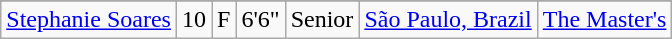<table class="wikitable sortable" style="text-align: center">
<tr align=center>
</tr>
<tr>
<td><a href='#'>Stephanie Soares</a></td>
<td>10</td>
<td>F</td>
<td>6'6"</td>
<td> Senior</td>
<td><a href='#'>São Paulo, Brazil</a></td>
<td><a href='#'>The Master's</a></td>
</tr>
</table>
